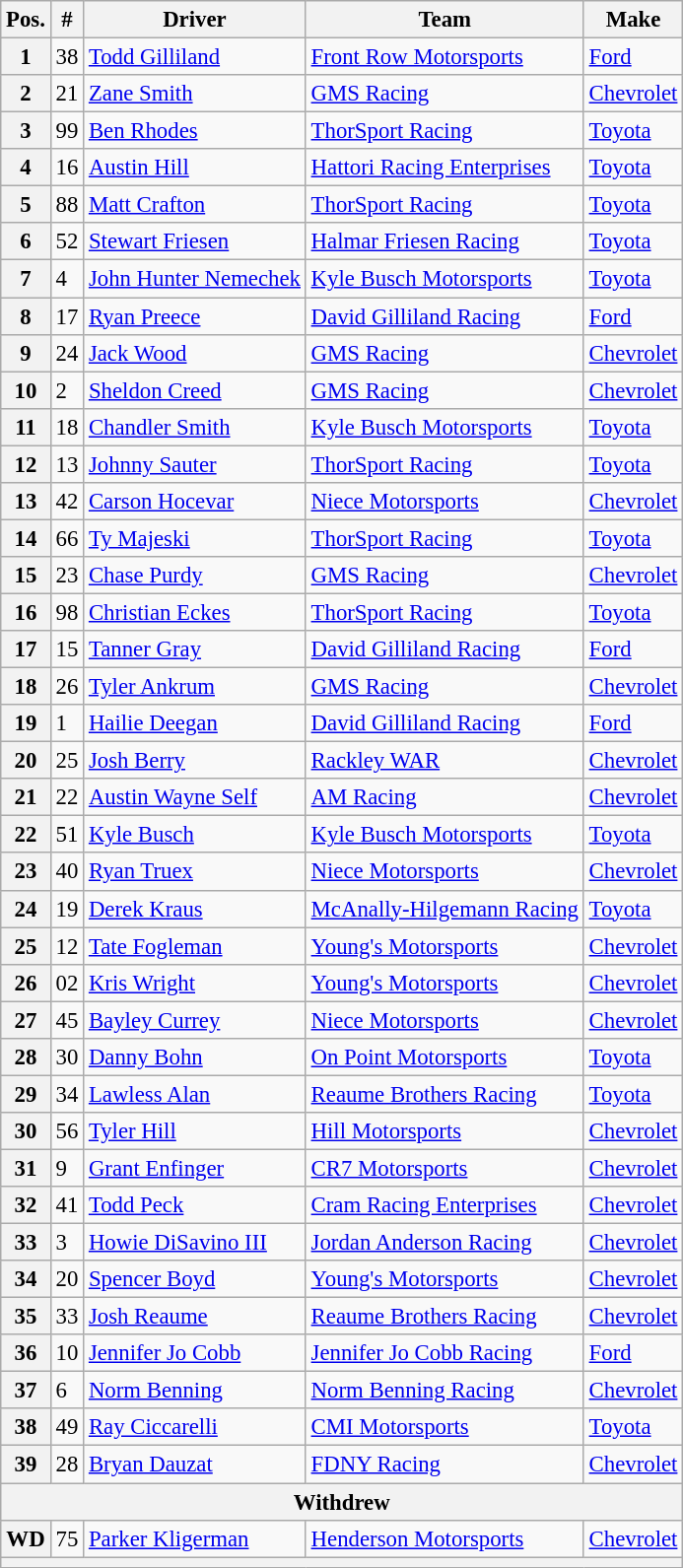<table class="wikitable" style="font-size:95%">
<tr>
<th>Pos.</th>
<th>#</th>
<th>Driver</th>
<th>Team</th>
<th>Make</th>
</tr>
<tr>
<th>1</th>
<td>38</td>
<td><a href='#'>Todd Gilliland</a></td>
<td><a href='#'>Front Row Motorsports</a></td>
<td><a href='#'>Ford</a></td>
</tr>
<tr>
<th>2</th>
<td>21</td>
<td><a href='#'>Zane Smith</a></td>
<td><a href='#'>GMS Racing</a></td>
<td><a href='#'>Chevrolet</a></td>
</tr>
<tr>
<th>3</th>
<td>99</td>
<td><a href='#'>Ben Rhodes</a></td>
<td><a href='#'>ThorSport Racing</a></td>
<td><a href='#'>Toyota</a></td>
</tr>
<tr>
<th>4</th>
<td>16</td>
<td><a href='#'>Austin Hill</a></td>
<td><a href='#'>Hattori Racing Enterprises</a></td>
<td><a href='#'>Toyota</a></td>
</tr>
<tr>
<th>5</th>
<td>88</td>
<td><a href='#'>Matt Crafton</a></td>
<td><a href='#'>ThorSport Racing</a></td>
<td><a href='#'>Toyota</a></td>
</tr>
<tr>
<th>6</th>
<td>52</td>
<td><a href='#'>Stewart Friesen</a></td>
<td><a href='#'>Halmar Friesen Racing</a></td>
<td><a href='#'>Toyota</a></td>
</tr>
<tr>
<th>7</th>
<td>4</td>
<td><a href='#'>John Hunter Nemechek</a></td>
<td><a href='#'>Kyle Busch Motorsports</a></td>
<td><a href='#'>Toyota</a></td>
</tr>
<tr>
<th>8</th>
<td>17</td>
<td><a href='#'>Ryan Preece</a></td>
<td><a href='#'>David Gilliland Racing</a></td>
<td><a href='#'>Ford</a></td>
</tr>
<tr>
<th>9</th>
<td>24</td>
<td><a href='#'>Jack Wood</a></td>
<td><a href='#'>GMS Racing</a></td>
<td><a href='#'>Chevrolet</a></td>
</tr>
<tr>
<th>10</th>
<td>2</td>
<td><a href='#'>Sheldon Creed</a></td>
<td><a href='#'>GMS Racing</a></td>
<td><a href='#'>Chevrolet</a></td>
</tr>
<tr>
<th>11</th>
<td>18</td>
<td><a href='#'>Chandler Smith</a></td>
<td><a href='#'>Kyle Busch Motorsports</a></td>
<td><a href='#'>Toyota</a></td>
</tr>
<tr>
<th>12</th>
<td>13</td>
<td><a href='#'>Johnny Sauter</a></td>
<td><a href='#'>ThorSport Racing</a></td>
<td><a href='#'>Toyota</a></td>
</tr>
<tr>
<th>13</th>
<td>42</td>
<td><a href='#'>Carson Hocevar</a></td>
<td><a href='#'>Niece Motorsports</a></td>
<td><a href='#'>Chevrolet</a></td>
</tr>
<tr>
<th>14</th>
<td>66</td>
<td><a href='#'>Ty Majeski</a></td>
<td><a href='#'>ThorSport Racing</a></td>
<td><a href='#'>Toyota</a></td>
</tr>
<tr>
<th>15</th>
<td>23</td>
<td><a href='#'>Chase Purdy</a></td>
<td><a href='#'>GMS Racing</a></td>
<td><a href='#'>Chevrolet</a></td>
</tr>
<tr>
<th>16</th>
<td>98</td>
<td><a href='#'>Christian Eckes</a></td>
<td><a href='#'>ThorSport Racing</a></td>
<td><a href='#'>Toyota</a></td>
</tr>
<tr>
<th>17</th>
<td>15</td>
<td><a href='#'>Tanner Gray</a></td>
<td><a href='#'>David Gilliland Racing</a></td>
<td><a href='#'>Ford</a></td>
</tr>
<tr>
<th>18</th>
<td>26</td>
<td><a href='#'>Tyler Ankrum</a></td>
<td><a href='#'>GMS Racing</a></td>
<td><a href='#'>Chevrolet</a></td>
</tr>
<tr>
<th>19</th>
<td>1</td>
<td><a href='#'>Hailie Deegan</a></td>
<td><a href='#'>David Gilliland Racing</a></td>
<td><a href='#'>Ford</a></td>
</tr>
<tr>
<th>20</th>
<td>25</td>
<td><a href='#'>Josh Berry</a></td>
<td><a href='#'>Rackley WAR</a></td>
<td><a href='#'>Chevrolet</a></td>
</tr>
<tr>
<th>21</th>
<td>22</td>
<td><a href='#'>Austin Wayne Self</a></td>
<td><a href='#'>AM Racing</a></td>
<td><a href='#'>Chevrolet</a></td>
</tr>
<tr>
<th>22</th>
<td>51</td>
<td><a href='#'>Kyle Busch</a></td>
<td><a href='#'>Kyle Busch Motorsports</a></td>
<td><a href='#'>Toyota</a></td>
</tr>
<tr>
<th>23</th>
<td>40</td>
<td><a href='#'>Ryan Truex</a></td>
<td><a href='#'>Niece Motorsports</a></td>
<td><a href='#'>Chevrolet</a></td>
</tr>
<tr>
<th>24</th>
<td>19</td>
<td><a href='#'>Derek Kraus</a></td>
<td><a href='#'>McAnally-Hilgemann Racing</a></td>
<td><a href='#'>Toyota</a></td>
</tr>
<tr>
<th>25</th>
<td>12</td>
<td><a href='#'>Tate Fogleman</a></td>
<td><a href='#'>Young's Motorsports</a></td>
<td><a href='#'>Chevrolet</a></td>
</tr>
<tr>
<th>26</th>
<td>02</td>
<td><a href='#'>Kris Wright</a></td>
<td><a href='#'>Young's Motorsports</a></td>
<td><a href='#'>Chevrolet</a></td>
</tr>
<tr>
<th>27</th>
<td>45</td>
<td><a href='#'>Bayley Currey</a></td>
<td><a href='#'>Niece Motorsports</a></td>
<td><a href='#'>Chevrolet</a></td>
</tr>
<tr>
<th>28</th>
<td>30</td>
<td><a href='#'>Danny Bohn</a></td>
<td><a href='#'>On Point Motorsports</a></td>
<td><a href='#'>Toyota</a></td>
</tr>
<tr>
<th>29</th>
<td>34</td>
<td><a href='#'>Lawless Alan</a></td>
<td><a href='#'>Reaume Brothers Racing</a></td>
<td><a href='#'>Toyota</a></td>
</tr>
<tr>
<th>30</th>
<td>56</td>
<td><a href='#'>Tyler Hill</a></td>
<td><a href='#'>Hill Motorsports</a></td>
<td><a href='#'>Chevrolet</a></td>
</tr>
<tr>
<th>31</th>
<td>9</td>
<td><a href='#'>Grant Enfinger</a></td>
<td><a href='#'>CR7 Motorsports</a></td>
<td><a href='#'>Chevrolet</a></td>
</tr>
<tr>
<th>32</th>
<td>41</td>
<td><a href='#'>Todd Peck</a></td>
<td><a href='#'>Cram Racing Enterprises</a></td>
<td><a href='#'>Chevrolet</a></td>
</tr>
<tr>
<th>33</th>
<td>3</td>
<td><a href='#'>Howie DiSavino III</a></td>
<td><a href='#'>Jordan Anderson Racing</a></td>
<td><a href='#'>Chevrolet</a></td>
</tr>
<tr>
<th>34</th>
<td>20</td>
<td><a href='#'>Spencer Boyd</a></td>
<td><a href='#'>Young's Motorsports</a></td>
<td><a href='#'>Chevrolet</a></td>
</tr>
<tr>
<th>35</th>
<td>33</td>
<td><a href='#'>Josh Reaume</a></td>
<td><a href='#'>Reaume Brothers Racing</a></td>
<td><a href='#'>Chevrolet</a></td>
</tr>
<tr>
<th>36</th>
<td>10</td>
<td><a href='#'>Jennifer Jo Cobb</a></td>
<td><a href='#'>Jennifer Jo Cobb Racing</a></td>
<td><a href='#'>Ford</a></td>
</tr>
<tr>
<th>37</th>
<td>6</td>
<td><a href='#'>Norm Benning</a></td>
<td><a href='#'>Norm Benning Racing</a></td>
<td><a href='#'>Chevrolet</a></td>
</tr>
<tr>
<th>38</th>
<td>49</td>
<td><a href='#'>Ray Ciccarelli</a></td>
<td><a href='#'>CMI Motorsports</a></td>
<td><a href='#'>Toyota</a></td>
</tr>
<tr>
<th>39</th>
<td>28</td>
<td><a href='#'>Bryan Dauzat</a></td>
<td><a href='#'>FDNY Racing</a></td>
<td><a href='#'>Chevrolet</a></td>
</tr>
<tr>
<th colspan="5">Withdrew</th>
</tr>
<tr>
<th>WD</th>
<td>75</td>
<td><a href='#'>Parker Kligerman</a></td>
<td><a href='#'>Henderson Motorsports</a></td>
<td><a href='#'>Chevrolet</a></td>
</tr>
<tr>
<th colspan="5"></th>
</tr>
</table>
